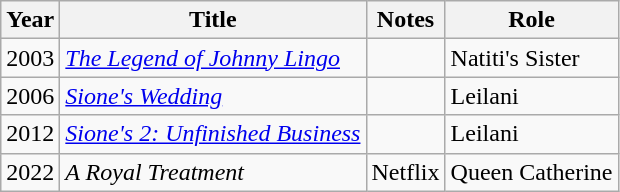<table class="wikitable sortable">
<tr>
<th>Year</th>
<th>Title</th>
<th class="unsortable">Notes</th>
<th>Role</th>
</tr>
<tr>
<td>2003</td>
<td><em><a href='#'>The Legend of Johnny Lingo</a></em></td>
<td></td>
<td>Natiti's Sister</td>
</tr>
<tr>
<td>2006</td>
<td><em><a href='#'>Sione's Wedding</a></em></td>
<td></td>
<td>Leilani</td>
</tr>
<tr>
<td>2012</td>
<td><em><a href='#'>Sione's 2: Unfinished Business</a></em></td>
<td></td>
<td>Leilani</td>
</tr>
<tr>
<td>2022</td>
<td><em>A Royal Treatment</em></td>
<td>Netflix</td>
<td>Queen Catherine</td>
</tr>
</table>
